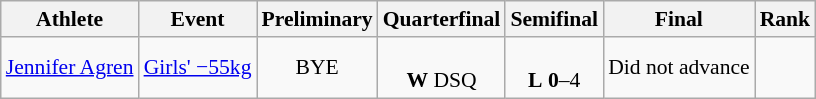<table class="wikitable" style="text-align:left; font-size:90%">
<tr>
<th>Athlete</th>
<th>Event</th>
<th>Preliminary</th>
<th>Quarterfinal</th>
<th>Semifinal</th>
<th>Final</th>
<th>Rank</th>
</tr>
<tr>
<td><a href='#'>Jennifer Agren</a></td>
<td><a href='#'>Girls' −55kg</a></td>
<td align=center>BYE</td>
<td align=center> <br> <strong>W</strong> DSQ</td>
<td align=center> <br> <strong>L</strong> <strong>0</strong>–4</td>
<td align=center colspan=1>Did not advance</td>
<td align=center></td>
</tr>
</table>
